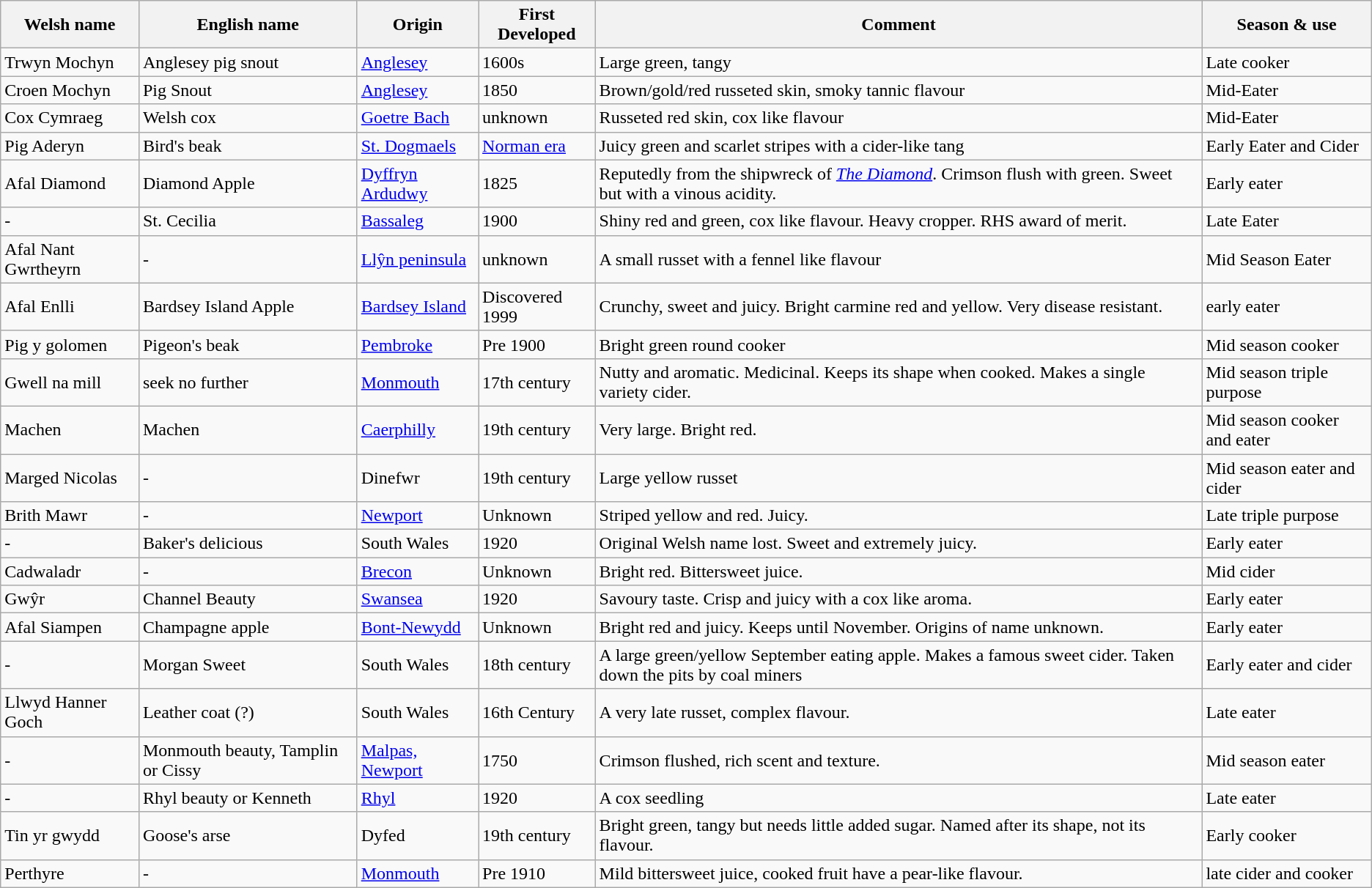<table class="wikitable sortable">
<tr>
<th>Welsh name</th>
<th>English name</th>
<th>Origin</th>
<th>First Developed</th>
<th>Comment</th>
<th>Season & use</th>
</tr>
<tr>
<td>Trwyn Mochyn</td>
<td>Anglesey pig snout</td>
<td><a href='#'>Anglesey</a></td>
<td>1600s</td>
<td>Large green, tangy</td>
<td>Late cooker</td>
</tr>
<tr>
<td>Croen Mochyn</td>
<td>Pig Snout</td>
<td><a href='#'>Anglesey</a></td>
<td>1850</td>
<td>Brown/gold/red russeted skin, smoky tannic flavour</td>
<td>Mid-Eater</td>
</tr>
<tr>
<td>Cox Cymraeg</td>
<td>Welsh cox</td>
<td><a href='#'>Goetre Bach</a></td>
<td>unknown</td>
<td>Russeted red skin, cox like flavour</td>
<td>Mid-Eater</td>
</tr>
<tr>
<td>Pig Aderyn</td>
<td>Bird's beak</td>
<td><a href='#'>St. Dogmaels</a></td>
<td><a href='#'>Norman era</a></td>
<td>Juicy green and scarlet stripes with a cider-like tang</td>
<td>Early Eater and Cider</td>
</tr>
<tr>
<td>Afal Diamond</td>
<td>Diamond Apple</td>
<td><a href='#'>Dyffryn Ardudwy</a></td>
<td>1825</td>
<td>Reputedly from the shipwreck of <em><a href='#'>The Diamond</a></em>. Crimson flush with green. Sweet but with a vinous acidity.</td>
<td>Early eater</td>
</tr>
<tr>
<td>-</td>
<td>St. Cecilia</td>
<td><a href='#'>Bassaleg</a></td>
<td>1900</td>
<td>Shiny red and green, cox like flavour. Heavy cropper. RHS award of merit.</td>
<td>Late Eater</td>
</tr>
<tr>
<td>Afal Nant Gwrtheyrn</td>
<td>-</td>
<td><a href='#'>Llŷn peninsula</a></td>
<td>unknown</td>
<td>A small russet with a fennel like flavour</td>
<td>Mid Season Eater</td>
</tr>
<tr>
<td>Afal Enlli</td>
<td>Bardsey Island Apple</td>
<td><a href='#'>Bardsey Island</a></td>
<td>Discovered 1999</td>
<td>Crunchy, sweet and juicy. Bright carmine red and yellow. Very disease resistant.</td>
<td>early eater</td>
</tr>
<tr>
<td>Pig y golomen</td>
<td>Pigeon's beak</td>
<td><a href='#'>Pembroke</a></td>
<td>Pre 1900</td>
<td>Bright green round cooker</td>
<td>Mid season cooker</td>
</tr>
<tr>
<td>Gwell na mill</td>
<td>seek no further</td>
<td><a href='#'>Monmouth</a></td>
<td>17th century</td>
<td>Nutty and aromatic. Medicinal. Keeps its shape when cooked. Makes a single variety cider.</td>
<td>Mid season triple purpose</td>
</tr>
<tr>
<td>Machen</td>
<td>Machen</td>
<td><a href='#'>Caerphilly</a></td>
<td>19th century</td>
<td>Very large. Bright red.</td>
<td>Mid season cooker and eater</td>
</tr>
<tr>
<td>Marged Nicolas</td>
<td>-</td>
<td>Dinefwr</td>
<td>19th century</td>
<td>Large yellow russet</td>
<td>Mid season eater and cider</td>
</tr>
<tr>
<td>Brith Mawr</td>
<td>-</td>
<td><a href='#'>Newport</a></td>
<td>Unknown</td>
<td>Striped yellow and red. Juicy.</td>
<td>Late triple purpose</td>
</tr>
<tr>
<td>-</td>
<td>Baker's delicious</td>
<td>South Wales</td>
<td>1920</td>
<td>Original Welsh name lost. Sweet and extremely juicy.</td>
<td>Early eater</td>
</tr>
<tr>
<td>Cadwaladr</td>
<td>-</td>
<td><a href='#'>Brecon</a></td>
<td>Unknown</td>
<td>Bright red. Bittersweet juice.</td>
<td>Mid cider</td>
</tr>
<tr>
<td>Gwŷr</td>
<td>Channel Beauty</td>
<td><a href='#'>Swansea</a></td>
<td>1920</td>
<td>Savoury taste. Crisp and juicy with a cox like aroma.</td>
<td>Early eater</td>
</tr>
<tr>
<td>Afal Siampen</td>
<td>Champagne apple</td>
<td><a href='#'>Bont-Newydd</a></td>
<td>Unknown</td>
<td>Bright red and juicy. Keeps until November. Origins of name unknown.</td>
<td>Early eater</td>
</tr>
<tr>
<td>-</td>
<td>Morgan Sweet</td>
<td>South Wales</td>
<td>18th century</td>
<td>A large green/yellow September eating apple. Makes a famous sweet cider. Taken down the pits by coal miners</td>
<td>Early eater and cider</td>
</tr>
<tr>
<td>Llwyd Hanner Goch</td>
<td>Leather coat (?)</td>
<td>South Wales</td>
<td>16th Century</td>
<td>A very late russet, complex flavour.</td>
<td>Late eater</td>
</tr>
<tr>
<td>-</td>
<td>Monmouth beauty, Tamplin or Cissy</td>
<td><a href='#'>Malpas, Newport</a></td>
<td>1750</td>
<td>Crimson flushed, rich scent and texture.</td>
<td>Mid season eater</td>
</tr>
<tr>
<td>-</td>
<td>Rhyl beauty or Kenneth</td>
<td><a href='#'>Rhyl</a></td>
<td>1920</td>
<td>A cox seedling</td>
<td>Late eater</td>
</tr>
<tr>
<td>Tin yr gwydd</td>
<td>Goose's arse</td>
<td>Dyfed</td>
<td>19th century</td>
<td>Bright green, tangy but needs little added sugar. Named after its shape, not its flavour.</td>
<td>Early cooker</td>
</tr>
<tr>
<td>Perthyre</td>
<td>-</td>
<td><a href='#'>Monmouth</a></td>
<td>Pre 1910</td>
<td>Mild bittersweet juice, cooked fruit have a pear-like flavour.</td>
<td>late cider and cooker</td>
</tr>
</table>
